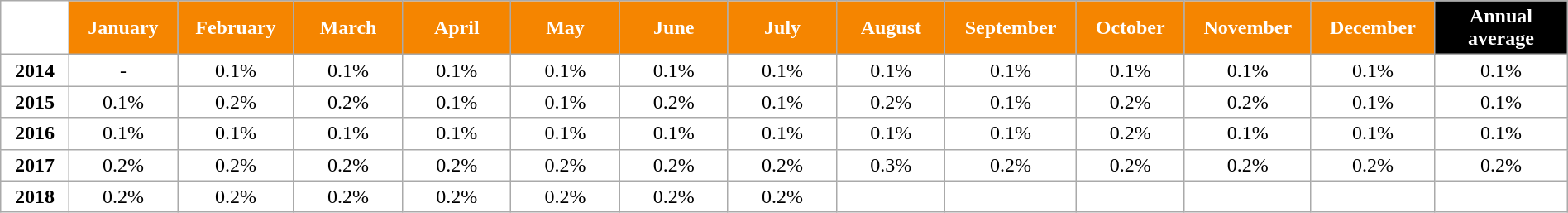<table class="wikitable" style="width:100%; margin:auto; background:#ffffff;">
<tr>
<th style="background:#FFFFFF; color:#FFFFFF;" width="35px"></th>
<th style="background:#F58500; color:#FFFFFF;" width="60px">January</th>
<th style="background:#F58500; color:#FFFFFF;" width="60px">February</th>
<th style="background:#F58500; color:#FFFFFF;" width="60px">March</th>
<th style="background:#F58500; color:#FFFFFF;" width="60px">April</th>
<th style="background:#F58500; color:#FFFFFF;" width="60px">May</th>
<th style="background:#F58500; color:#FFFFFF;" width="60px">June</th>
<th style="background:#F58500; color:#FFFFFF;" width="60px">July</th>
<th style="background:#F58500; color:#FFFFFF;" width="60px">August</th>
<th style="background:#F58500; color:#FFFFFF;" width="60px">September</th>
<th style="background:#F58500; color:#FFFFFF;" width="60px">October</th>
<th style="background:#F58500; color:#FFFFFF;" width="60px">November</th>
<th style="background:#F58500; color:#FFFFFF;" width="60px">December</th>
<th style="background:#000000; color:#FFFFFF;" width="75px">Annual average</th>
</tr>
<tr align="center">
<td><strong>2014</strong></td>
<td>-</td>
<td>0.1%</td>
<td>0.1%</td>
<td>0.1%</td>
<td>0.1%</td>
<td>0.1%</td>
<td>0.1%</td>
<td>0.1%</td>
<td>0.1%</td>
<td>0.1%</td>
<td>0.1%</td>
<td>0.1%</td>
<td>0.1%</td>
</tr>
<tr align="center">
<td><strong>2015</strong></td>
<td>0.1%</td>
<td>0.2%</td>
<td>0.2%</td>
<td>0.1%</td>
<td>0.1%</td>
<td>0.2%</td>
<td>0.1%</td>
<td>0.2%</td>
<td>0.1%</td>
<td>0.2%</td>
<td>0.2%</td>
<td>0.1%</td>
<td>0.1%</td>
</tr>
<tr align="center">
<td><strong>2016</strong></td>
<td>0.1%</td>
<td>0.1%</td>
<td>0.1%</td>
<td>0.1%</td>
<td>0.1%</td>
<td>0.1%</td>
<td>0.1%</td>
<td>0.1%</td>
<td>0.1%</td>
<td>0.2%</td>
<td>0.1%</td>
<td>0.1%</td>
<td>0.1%</td>
</tr>
<tr align="center">
<td><strong>2017</strong></td>
<td>0.2%</td>
<td>0.2%</td>
<td>0.2%</td>
<td>0.2%</td>
<td>0.2%</td>
<td>0.2%</td>
<td>0.2%</td>
<td>0.3%</td>
<td>0.2%</td>
<td>0.2%</td>
<td>0.2%</td>
<td>0.2%</td>
<td> 0.2%</td>
</tr>
<tr align="center">
<td><strong>2018</strong></td>
<td>0.2%</td>
<td>0.2%</td>
<td>0.2%</td>
<td>0.2%</td>
<td>0.2%</td>
<td>0.2%</td>
<td>0.2%</td>
<td></td>
<td></td>
<td></td>
<td></td>
<td></td>
<td></td>
</tr>
</table>
